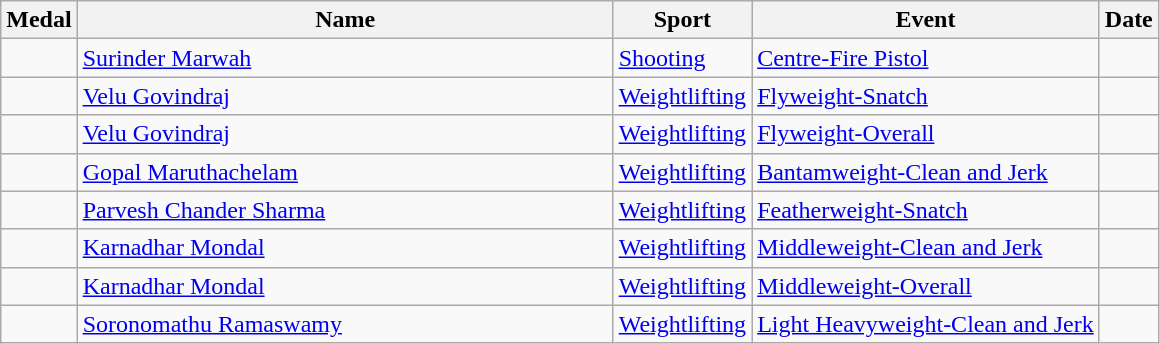<table class="wikitable sortable">
<tr>
<th>Medal</th>
<th width=350px>Name</th>
<th>Sport</th>
<th>Event</th>
<th>Date</th>
</tr>
<tr>
<td></td>
<td><a href='#'>Surinder Marwah</a></td>
<td><a href='#'>Shooting</a></td>
<td><a href='#'>Centre-Fire Pistol</a></td>
<td></td>
</tr>
<tr>
<td></td>
<td><a href='#'>Velu Govindraj</a></td>
<td><a href='#'>Weightlifting</a></td>
<td><a href='#'>Flyweight-Snatch</a></td>
<td></td>
</tr>
<tr>
<td></td>
<td><a href='#'>Velu Govindraj</a></td>
<td><a href='#'>Weightlifting</a></td>
<td><a href='#'>Flyweight-Overall</a></td>
<td></td>
</tr>
<tr>
<td></td>
<td><a href='#'>Gopal Maruthachelam</a></td>
<td><a href='#'>Weightlifting</a></td>
<td><a href='#'>Bantamweight-Clean and Jerk</a></td>
<td></td>
</tr>
<tr>
<td></td>
<td><a href='#'>Parvesh Chander Sharma</a></td>
<td><a href='#'>Weightlifting</a></td>
<td><a href='#'>Featherweight-Snatch</a></td>
<td></td>
</tr>
<tr>
<td></td>
<td><a href='#'>Karnadhar Mondal</a></td>
<td><a href='#'>Weightlifting</a></td>
<td><a href='#'>Middleweight-Clean and Jerk</a></td>
<td></td>
</tr>
<tr>
<td></td>
<td><a href='#'>Karnadhar Mondal</a></td>
<td><a href='#'>Weightlifting</a></td>
<td><a href='#'>Middleweight-Overall</a></td>
<td></td>
</tr>
<tr>
<td></td>
<td><a href='#'>Soronomathu Ramaswamy</a></td>
<td><a href='#'>Weightlifting</a></td>
<td><a href='#'>Light Heavyweight-Clean and Jerk</a></td>
<td></td>
</tr>
</table>
